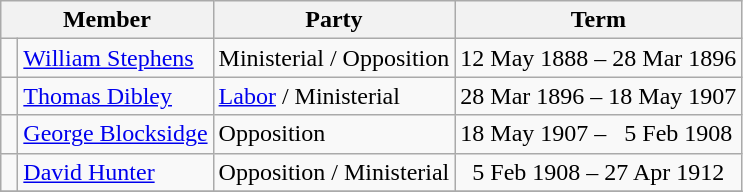<table class="wikitable">
<tr>
<th colspan="2">Member</th>
<th>Party</th>
<th>Term</th>
</tr>
<tr>
<td> </td>
<td><a href='#'>William Stephens</a></td>
<td>Ministerial / Opposition</td>
<td>12 May 1888 – 28 Mar 1896</td>
</tr>
<tr>
<td> </td>
<td><a href='#'>Thomas Dibley</a></td>
<td><a href='#'>Labor</a> / Ministerial</td>
<td>28 Mar 1896 – 18 May 1907</td>
</tr>
<tr>
<td> </td>
<td><a href='#'>George Blocksidge</a></td>
<td>Opposition</td>
<td>18 May 1907 –   5 Feb 1908</td>
</tr>
<tr>
<td> </td>
<td><a href='#'>David Hunter</a></td>
<td>Opposition / Ministerial</td>
<td>  5 Feb 1908 – 27 Apr 1912</td>
</tr>
<tr>
</tr>
</table>
